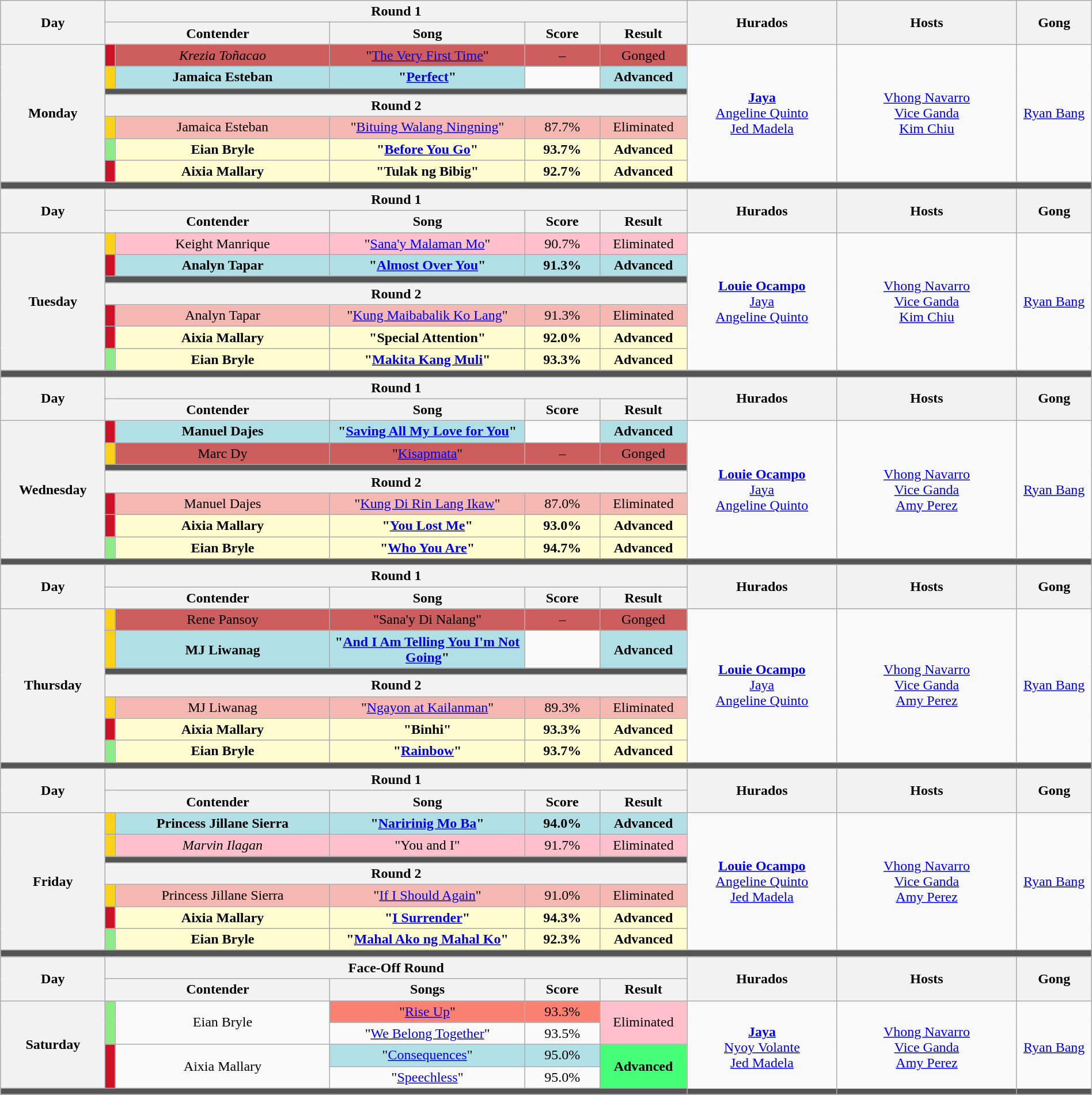<table class="wikitable mw-collapsible mw-collapsed" style="text-align:center; width:100%;">
<tr>
<th rowspan="2" width="07%">Day</th>
<th colspan="5">Round 1</th>
<th rowspan="2" width="10%">Hurados</th>
<th rowspan="2" width="12%">Hosts</th>
<th rowspan="2" width="05%">Gong</th>
</tr>
<tr>
<th width="15%"  colspan=2>Contender</th>
<th width="13%">Song</th>
<th width="05%">Score</th>
<th width="05%">Result</th>
</tr>
<tr>
<th rowspan="7">Monday<br><small></small></th>
<th style="background-color:#CE1126;"></th>
<td style="background:#CD5C5C;"><em>Krezia Toñacao</em></td>
<td style="background:#CD5C5C;">"<a href='#'>The Very First Time</a>"</td>
<td style="background:#CD5C5C;">–</td>
<td style="background:#CD5C5C;">Gonged</td>
<td rowspan="7"><strong><a href='#'>Jaya</a></strong><br><a href='#'>Angeline Quinto</a><br><a href='#'>Jed Madela</a></td>
<td rowspan="7"><a href='#'>Vhong Navarro</a><br><a href='#'>Vice Ganda</a><br><a href='#'>Kim Chiu</a></td>
<td rowspan="7"><a href='#'>Ryan Bang</a></td>
</tr>
<tr>
<th style="background-color:#FCD116;"></th>
<td style="background:#B0E0E6;"><strong>Jamaica Esteban</strong></td>
<td style="background:#B0E0E6;"><strong>"<a href='#'>Perfect</a>"</strong></td>
<td></td>
<td style="background:#B0E0E6;"><strong>Advanced</strong></td>
</tr>
<tr>
<th colspan="5" style="background:#555;"></th>
</tr>
<tr>
<th colspan="5">Round 2</th>
</tr>
<tr>
<th style="background-color:#FCD116;"></th>
<td style="background:#F5B7B1;">Jamaica Esteban</td>
<td style="background:#F5B7B1;">"<a href='#'>Bituing Walang Ningning</a>"</td>
<td style="background:#F5B7B1;">87.7%</td>
<td style="background:#F5B7B1;">Eliminated</td>
</tr>
<tr>
<th style="background-color:#8deb87;"></th>
<td style="background:#FFFDD0;"><strong>Eian Bryle</strong></td>
<td style="background:#FFFDD0;"><strong>"<a href='#'>Before You Go</a>"</strong></td>
<td style="background:#FFFDD0;"><strong>93.7%</strong></td>
<td style="background:#FFFDD0;"><strong>Advanced</strong></td>
</tr>
<tr>
<th style="background-color:#CE1126;"></th>
<td style="background:#FFFDD0;"><strong>Aixia Mallary</strong></td>
<td style="background:#FFFDD0;"><strong>"Tulak ng Bibig"</strong></td>
<td style="background:#FFFDD0;"><strong>92.7%</strong></td>
<td style="background:#FFFDD0;"><strong>Advanced</strong></td>
</tr>
<tr>
<th colspan="12" style="background:#555;"></th>
</tr>
<tr>
<th rowspan="2" width="07%">Day</th>
<th colspan="5">Round 1</th>
<th rowspan="2" width="10%">Hurados</th>
<th rowspan="2" width="12%">Hosts</th>
<th rowspan="2" width="05%">Gong</th>
</tr>
<tr>
<th width="15%"  colspan=2>Contender</th>
<th width="13%">Song</th>
<th width="05%">Score</th>
<th width="05%">Result</th>
</tr>
<tr>
<th rowspan="7">Tuesday<br><small></small></th>
<th style="background-color:#FCD116;"></th>
<td style="background:pink;">Keight Manrique</td>
<td style="background:pink;">"<a href='#'>Sana'y Malaman Mo</a>"</td>
<td style="background:pink;">90.7%</td>
<td style="background:pink;">Eliminated</td>
<td rowspan="7"><strong><a href='#'>Louie Ocampo</a></strong><br><a href='#'>Jaya</a><br><a href='#'>Angeline Quinto</a></td>
<td rowspan="7"><a href='#'>Vhong Navarro</a><br><a href='#'>Vice Ganda</a><br><a href='#'>Kim Chiu</a></td>
<td rowspan="7"><a href='#'>Ryan Bang</a></td>
</tr>
<tr>
<th style="background-color:#CE1126;"></th>
<td style="background:#B0E0E6;"><strong>Analyn Tapar</strong></td>
<td style="background:#B0E0E6;"><strong>"<a href='#'>Almost Over You</a>"</strong></td>
<td style="background:#B0E0E6;"><strong>91.3%</strong></td>
<td style="background:#B0E0E6;"><strong>Advanced</strong></td>
</tr>
<tr>
<th colspan="5" style="background:#555;"></th>
</tr>
<tr>
<th colspan="5">Round 2</th>
</tr>
<tr>
<th style="background-color:#CE1126;"></th>
<td style="background:#F5B7B1;">Analyn Tapar</td>
<td style="background:#F5B7B1;">"<a href='#'>Kung Maibabalik Ko Lang</a>"</td>
<td style="background:#F5B7B1;">91.3%</td>
<td style="background:#F5B7B1;">Eliminated</td>
</tr>
<tr>
<th style="background-color:#CE1126;"></th>
<td style="background:#FFFDD0;"><strong>Aixia Mallary</strong></td>
<td style="background:#FFFDD0;"><strong>"Special Attention"</strong></td>
<td style="background:#FFFDD0;"><strong>92.0%</strong></td>
<td style="background:#FFFDD0;"><strong>Advanced</strong></td>
</tr>
<tr>
<th style="background-color:#8deb87;"></th>
<td style="background:#FFFDD0;"><strong>Eian Bryle</strong></td>
<td style="background:#FFFDD0;"><strong>"<a href='#'>Makita Kang Muli</a>"</strong></td>
<td style="background:#FFFDD0;"><strong>93.3%</strong></td>
<td style="background:#FFFDD0;"><strong>Advanced</strong></td>
</tr>
<tr>
<th colspan="12" style="background:#555;"></th>
</tr>
<tr>
<th rowspan="2" width="07%">Day</th>
<th colspan="5">Round 1</th>
<th rowspan="2" width="10%">Hurados</th>
<th rowspan="2" width="12%">Hosts</th>
<th rowspan="2" width="05%">Gong</th>
</tr>
<tr>
<th width="15%"  colspan=2>Contender</th>
<th width="13%">Song</th>
<th width="05%">Score</th>
<th width="05%">Result</th>
</tr>
<tr>
<th rowspan="7">Wednesday<br><small></small></th>
<th style="background-color:#CE1126;"></th>
<td style="background:#B0E0E6;"><strong>Manuel Dajes</strong></td>
<td style="background:#B0E0E6;"><strong>"<a href='#'>Saving All My Love for You</a>"</strong></td>
<td></td>
<td style="background:#B0E0E6;"><strong>Advanced</strong></td>
<td rowspan="7"><strong><a href='#'>Louie Ocampo</a></strong><br><a href='#'>Jaya</a><br><a href='#'>Angeline Quinto</a></td>
<td rowspan="7"><a href='#'>Vhong Navarro</a><br><a href='#'>Vice Ganda</a><br><a href='#'>Amy Perez</a></td>
<td rowspan="7"><a href='#'>Ryan Bang</a></td>
</tr>
<tr>
<th style="background-color:#FCD116;"></th>
<td style="background:#CD5C5C;">Marc Dy</td>
<td style="background:#CD5C5C;">"<a href='#'>Kisapmata</a>"</td>
<td style="background:#CD5C5C;">–</td>
<td style="background:#CD5C5C;">Gonged</td>
</tr>
<tr>
<th colspan="5" style="background:#555;"></th>
</tr>
<tr>
<th colspan="5">Round 2</th>
</tr>
<tr>
<th style="background-color:#CE1126;"></th>
<td style="background:#F5B7B1;">Manuel Dajes</td>
<td style="background:#F5B7B1;">"<a href='#'>Kung Di Rin Lang Ikaw</a>"</td>
<td style="background:#F5B7B1;">87.0%</td>
<td style="background:#F5B7B1;">Eliminated</td>
</tr>
<tr>
<th style="background-color:#CE1126;"></th>
<td style="background:#FFFDD0;"><strong>Aixia Mallary</strong></td>
<td style="background:#FFFDD0;"><strong>"<a href='#'>You Lost Me</a>"</strong></td>
<td style="background:#FFFDD0;"><strong>93.0%</strong></td>
<td style="background:#FFFDD0;"><strong>Advanced</strong></td>
</tr>
<tr>
<th style="background-color:#8deb87;"></th>
<td style="background:#FFFDD0;"><strong>Eian Bryle</strong></td>
<td style="background:#FFFDD0;"><strong>"<a href='#'>Who You Are</a>"</strong></td>
<td style="background:#FFFDD0;"><strong>94.7%</strong></td>
<td style="background:#FFFDD0;"><strong>Advanced</strong></td>
</tr>
<tr>
<th colspan="10" style="background:#555;"></th>
</tr>
<tr>
<th rowspan="2" width="07%">Day</th>
<th colspan="5">Round 1</th>
<th rowspan="2" width="10%">Hurados</th>
<th rowspan="2" width="12%">Hosts</th>
<th rowspan="2" width="05%">Gong</th>
</tr>
<tr>
<th width="15%"  colspan=2>Contender</th>
<th width="13%">Song</th>
<th width="05%">Score</th>
<th width="05%">Result</th>
</tr>
<tr>
<th rowspan="7">Thursday<br><small></small></th>
<th style="background-color:#FCD116;"></th>
<td style="background:#CD5C5C;">Rene Pansoy</td>
<td style="background:#CD5C5C;">"Sana'y Di Nalang"</td>
<td style="background:#CD5C5C;">–</td>
<td style="background:#CD5C5C;">Gonged</td>
<td rowspan="7"><strong><a href='#'>Louie Ocampo</a></strong><br><a href='#'>Jaya</a><br><a href='#'>Angeline Quinto</a></td>
<td rowspan="7"><a href='#'>Vhong Navarro</a><br><a href='#'>Vice Ganda</a><br><a href='#'>Amy Perez</a></td>
<td rowspan="7"><a href='#'>Ryan Bang</a></td>
</tr>
<tr>
<th style="background-color:#FCD116;"></th>
<td style="background:#B0E0E6;"><strong>MJ Liwanag</strong></td>
<td style="background:#B0E0E6;"><strong>"<a href='#'>And I Am Telling You I'm Not Going</a>"</strong></td>
<td></td>
<td style="background:#B0E0E6;"><strong>Advanced</strong></td>
</tr>
<tr>
<th colspan="5" style="background:#555;"></th>
</tr>
<tr>
<th colspan="5">Round 2</th>
</tr>
<tr>
<th style="background-color:#FCD116;"></th>
<td style="background:#F5B7B1;">MJ Liwanag</td>
<td style="background:#F5B7B1;">"<a href='#'>Ngayon at Kailanman</a>"</td>
<td style="background:#F5B7B1;">89.3%</td>
<td style="background:#F5B7B1;">Eliminated</td>
</tr>
<tr>
<th style="background-color:#CE1126;"></th>
<td style="background:#FFFDD0;"><strong>Aixia Mallary</strong></td>
<td style="background:#FFFDD0;"><strong>"Binhi"</strong></td>
<td style="background:#FFFDD0;"><strong>93.3%</strong></td>
<td style="background:#FFFDD0;"><strong>Advanced</strong></td>
</tr>
<tr>
<th style="background-color:#8deb87;"></th>
<td style="background:#FFFDD0;"><strong>Eian Bryle</strong></td>
<td style="background:#FFFDD0;"><strong>"<a href='#'>Rainbow</a>"</strong></td>
<td style="background:#FFFDD0;"><strong>93.7%</strong></td>
<td style="background:#FFFDD0;"><strong>Advanced</strong></td>
</tr>
<tr>
<th colspan="10" style="background:#555;"></th>
</tr>
<tr>
<th rowspan="2" width="07%">Day</th>
<th colspan="5">Round 1</th>
<th rowspan="2" width="10%">Hurados</th>
<th rowspan="2" width="12%">Hosts</th>
<th rowspan="2" width="05%">Gong</th>
</tr>
<tr>
<th width="15%"  colspan=2>Contender</th>
<th width="13%">Song</th>
<th width="05%">Score</th>
<th width="05%">Result</th>
</tr>
<tr>
<th rowspan="7">Friday<br><small></small></th>
<th style="background-color:#FCD116;"></th>
<td style="background:#B0E0E6;"><strong>Princess Jillane Sierra</strong></td>
<td style="background:#B0E0E6;"><strong>"<a href='#'>Naririnig Mo Ba</a>"</strong></td>
<td style="background:#B0E0E6;"><strong>94.0%</strong></td>
<td style="background:#B0E0E6;"><strong>Advanced</strong></td>
<td rowspan="7"><strong><a href='#'>Louie Ocampo</a></strong><br><a href='#'>Angeline Quinto</a><br><a href='#'>Jed Madela</a></td>
<td rowspan="7"><a href='#'>Vhong Navarro</a><br><a href='#'>Vice Ganda</a><br><a href='#'>Amy Perez</a></td>
<td rowspan="7"><a href='#'>Ryan Bang</a></td>
</tr>
<tr>
<th style="background-color:#FCD116;"></th>
<td style="background:pink;"><em>Marvin Ilagan</em></td>
<td style="background:pink;">"You and I"</td>
<td style="background:pink;">91.7%</td>
<td style="background:pink;">Eliminated</td>
</tr>
<tr>
<th colspan="5" style="background:#555;"></th>
</tr>
<tr>
<th colspan="5">Round 2</th>
</tr>
<tr>
<th style="background-color:#FCD116;"></th>
<td style="background:#F5B7B1;">Princess Jillane Sierra</td>
<td style="background:#F5B7B1;">"<a href='#'>If I Should Again</a>"</td>
<td style="background:#F5B7B1;">91.0%</td>
<td style="background:#F5B7B1;">Eliminated</td>
</tr>
<tr>
<th style="background-color:#CE1126;"></th>
<td style="background:#FFFDD0;"><strong>Aixia Mallary</strong></td>
<td style="background:#FFFDD0;"><strong>"<a href='#'>I Surrender</a>"</strong></td>
<td style="background:#FFFDD0;"><strong>94.3%</strong></td>
<td style="background:#FFFDD0;"><strong>Advanced</strong></td>
</tr>
<tr>
<th style="background-color:#8deb87;"></th>
<td style="background:#FFFDD0;"><strong>Eian Bryle</strong></td>
<td style="background:#FFFDD0;"><strong>"<a href='#'>Mahal Ako ng Mahal Ko</a>"</strong></td>
<td style="background:#FFFDD0;"><strong>92.3%</strong></td>
<td style="background:#FFFDD0;"><strong>Advanced</strong></td>
</tr>
<tr>
<th colspan="10" style="background:#555;"></th>
</tr>
<tr>
<th rowspan="2" width="07%">Day</th>
<th colspan="5">Face-Off Round</th>
<th rowspan="2" width="10%">Hurados</th>
<th rowspan="2" width="12%">Hosts</th>
<th rowspan="2" width="05%">Gong</th>
</tr>
<tr>
<th width="15%"  colspan=2>Contender</th>
<th width="13%">Songs</th>
<th width="05%">Score</th>
<th width="05%">Result</th>
</tr>
<tr>
<th rowspan="4">Saturday<br><small></small></th>
<th rowspan="2" style="background:#8deb87;"></th>
<td rowspan="2" style="background:__;">Eian Bryle</td>
<td style="background:salmon;">"<a href='#'>Rise Up</a>"</td>
<td style="background:salmon;">93.3%</td>
<td rowspan="2" style="background:pink;">Eliminated</td>
<td rowspan="7"><strong><a href='#'>Jaya</a></strong><br><a href='#'>Nyoy Volante</a><br><a href='#'>Jed Madela</a></td>
<td rowspan="7"><a href='#'>Vhong Navarro</a><br><a href='#'>Vice Ganda</a><br><a href='#'>Amy Perez</a></td>
<td rowspan="7"><a href='#'>Ryan Bang</a></td>
</tr>
<tr>
<td>"<a href='#'>We Belong Together</a>"</td>
<td>93.5%</td>
</tr>
<tr>
<th rowspan="2" style="background:#CE1126;"></th>
<td rowspan="2" style="background:__;">Aixia Mallary</td>
<td style="background-color:#B0E0E6;">"<a href='#'>Consequences</a>"</td>
<td style="background:#B0E0E6;">95.0%</td>
<td rowspan="2" style="background:#44ff77;"><strong>Advanced</strong></td>
</tr>
<tr>
<td>"<a href='#'>Speechless</a>"</td>
<td>95.0%</td>
</tr>
<tr>
<th colspan="10" style="background:#555;"></th>
</tr>
</table>
